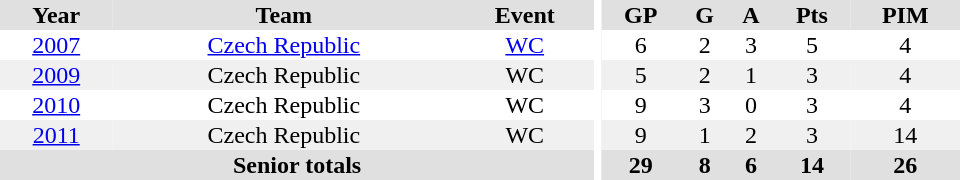<table border="0" cellpadding="1" cellspacing="0" ID="Table3" style="text-align:center; width:40em">
<tr ALIGN="center" bgcolor="#e0e0e0">
<th>Year</th>
<th>Team</th>
<th>Event</th>
<th rowspan="99" bgcolor="#ffffff"></th>
<th>GP</th>
<th>G</th>
<th>A</th>
<th>Pts</th>
<th>PIM</th>
</tr>
<tr>
<td><a href='#'>2007</a></td>
<td><a href='#'>Czech Republic</a></td>
<td><a href='#'>WC</a></td>
<td>6</td>
<td>2</td>
<td>3</td>
<td>5</td>
<td>4</td>
</tr>
<tr bgcolor="#f0f0f0">
<td><a href='#'>2009</a></td>
<td>Czech Republic</td>
<td>WC</td>
<td>5</td>
<td>2</td>
<td>1</td>
<td>3</td>
<td>4</td>
</tr>
<tr>
<td><a href='#'>2010</a></td>
<td>Czech Republic</td>
<td>WC</td>
<td>9</td>
<td>3</td>
<td>0</td>
<td>3</td>
<td>4</td>
</tr>
<tr bgcolor="#f0f0f0">
<td><a href='#'>2011</a></td>
<td>Czech Republic</td>
<td>WC</td>
<td>9</td>
<td>1</td>
<td>2</td>
<td>3</td>
<td>14</td>
</tr>
<tr bgcolor="#e0e0e0">
<th colspan="3">Senior totals</th>
<th>29</th>
<th>8</th>
<th>6</th>
<th>14</th>
<th>26</th>
</tr>
</table>
